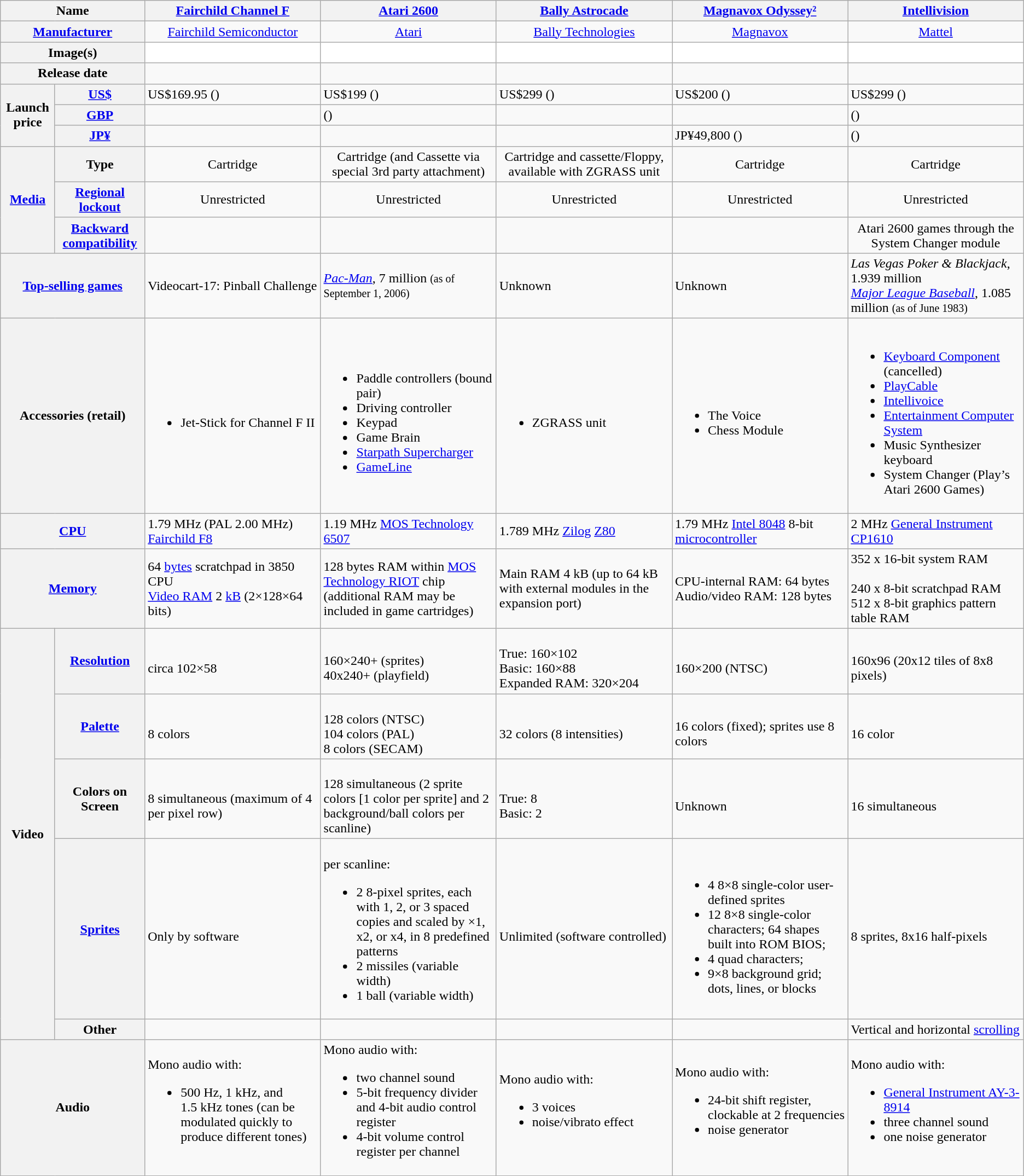<table class="wikitable">
<tr>
<th colspan="2" style="width: 10%">Name</th>
<th style="width: 15%;"><a href='#'>Fairchild Channel F</a></th>
<th style="width: 15%;"><a href='#'>Atari 2600</a></th>
<th style="width: 15%;"><a href='#'>Bally Astrocade</a></th>
<th style="width: 15%;"><a href='#'>Magnavox Odyssey²</a></th>
<th style="width: 15%;"><a href='#'>Intellivision</a></th>
</tr>
<tr align="center">
<th colspan="2"><a href='#'>Manufacturer</a></th>
<td><a href='#'>Fairchild Semiconductor</a></td>
<td><a href='#'>Atari</a></td>
<td><a href='#'>Bally Technologies</a></td>
<td><a href='#'>Magnavox</a></td>
<td><a href='#'>Mattel</a></td>
</tr>
<tr style="text-align:center;">
<th colspan="2">Image(s)</th>
<td style="background: white;"><br></td>
<td style="background: white;"><br></td>
<td style="background: white;"></td>
<td style="background: white;"></td>
<td style="background: white;"><br></td>
</tr>
<tr style="vertical-align: center">
<th colspan="2">Release date</th>
<td></td>
<td></td>
<td></td>
<td></td>
<td></td>
</tr>
<tr>
<th rowspan="3">Launch price</th>
<th><a href='#'>US$</a></th>
<td>US$169.95 ()</td>
<td>US$199 ()</td>
<td>US$299 ()</td>
<td>US$200 ()</td>
<td>US$299 ()</td>
</tr>
<tr>
<th><a href='#'>GBP</a></th>
<td></td>
<td> ()</td>
<td></td>
<td></td>
<td> ()</td>
</tr>
<tr>
<th><a href='#'>JP¥</a></th>
<td></td>
<td></td>
<td></td>
<td>JP¥49,800 ()</td>
<td> ()</td>
</tr>
<tr style="text-align:center;">
<th rowspan="3"><a href='#'>Media</a></th>
<th>Type</th>
<td>Cartridge</td>
<td>Cartridge (and Cassette via special 3rd party attachment)</td>
<td>Cartridge and cassette/Floppy, available with ZGRASS unit</td>
<td>Cartridge</td>
<td>Cartridge</td>
</tr>
<tr style="text-align:center;">
<th><a href='#'>Regional lockout</a></th>
<td>Unrestricted</td>
<td>Unrestricted</td>
<td>Unrestricted</td>
<td>Unrestricted</td>
<td>Unrestricted</td>
</tr>
<tr style="text-align:center;">
<th><a href='#'>Backward compatibility</a></th>
<td></td>
<td></td>
<td></td>
<td></td>
<td>Atari 2600 games through the System Changer module</td>
</tr>
<tr>
<th colspan="2"><a href='#'>Top-selling games</a></th>
<td>Videocart-17: Pinball Challenge</td>
<td><em><a href='#'>Pac-Man</a></em>, 7 million <small>(as of September 1, 2006)</small></td>
<td>Unknown</td>
<td>Unknown</td>
<td><em>Las Vegas Poker & Blackjack</em>, 1.939 million<br><em><a href='#'>Major League Baseball</a></em>, 1.085 million <small>(as of June 1983)</small></td>
</tr>
<tr>
<th colspan="2">Accessories (retail)</th>
<td><br><ul><li>Jet-Stick for Channel F II</li></ul></td>
<td><br><ul><li>Paddle controllers (bound pair)</li><li>Driving controller</li><li>Keypad</li><li>Game Brain</li><li><a href='#'>Starpath Supercharger</a></li><li><a href='#'>GameLine</a></li></ul></td>
<td><br><ul><li>ZGRASS unit</li></ul></td>
<td><br><ul><li>The Voice</li><li>Chess Module</li></ul></td>
<td><br><ul><li><a href='#'>Keyboard Component</a> (cancelled)</li><li><a href='#'>PlayCable</a></li><li><a href='#'>Intellivoice</a></li><li><a href='#'>Entertainment Computer System</a></li><li>Music Synthesizer keyboard</li><li>System Changer (Play’s Atari 2600 Games)</li></ul></td>
</tr>
<tr>
<th colspan="2"><a href='#'>CPU</a></th>
<td>1.79 MHz (PAL 2.00 MHz) <a href='#'>Fairchild F8</a></td>
<td>1.19 MHz <a href='#'>MOS Technology 6507</a></td>
<td>1.789 MHz <a href='#'>Zilog</a> <a href='#'>Z80</a></td>
<td>1.79 MHz <a href='#'>Intel 8048</a> 8-bit <a href='#'>microcontroller</a></td>
<td>2 MHz <a href='#'>General Instrument CP1610</a></td>
</tr>
<tr>
<th colspan="2"><a href='#'>Memory</a></th>
<td>64 <a href='#'>bytes</a> scratchpad in 3850 CPU<br><a href='#'>Video RAM</a> 2 <a href='#'>kB</a> (2×128×64 bits)</td>
<td>128 bytes RAM within <a href='#'>MOS Technology RIOT</a> chip (additional RAM may be included in game cartridges)</td>
<td>Main RAM 4 kB (up to 64 kB with external modules in the expansion port)</td>
<td>CPU-internal RAM: 64 bytes<br>Audio/video RAM: 128 bytes</td>
<td>352 x 16-bit system RAM<br><br>240 x 8-bit scratchpad RAM<br>
512 x 8-bit graphics pattern table RAM</td>
</tr>
<tr style="vertical-align: center">
<th rowspan="5">Video</th>
<th><a href='#'>Resolution</a></th>
<td><br>circa 102×58 </td>
<td><br>160×240+ (sprites)<br>
40x240+ (playfield)<br></td>
<td><br>True: 160×102<br>
Basic: 160×88<br>
Expanded RAM: 320×204</td>
<td><br>160×200 (NTSC)</td>
<td><br>160x96 (20x12 tiles of 8x8 pixels)</td>
</tr>
<tr>
<th><a href='#'>Palette</a></th>
<td><br>8 colors</td>
<td><br>128 colors (NTSC)<br>
104 colors (PAL)<br>
8 colors (SECAM)</td>
<td><br>32 colors (8 intensities)</td>
<td><br>16 colors (fixed); sprites use 8 colors</td>
<td><br>16 color</td>
</tr>
<tr>
<th>Colors on Screen</th>
<td><br>8 simultaneous (maximum of 4 per pixel row)</td>
<td><br>128 simultaneous (2 sprite colors [1 color per sprite] and 2 background/ball colors per scanline)</td>
<td><br>True: 8<br>
Basic: 2</td>
<td><br>Unknown</td>
<td><br>16 simultaneous</td>
</tr>
<tr>
<th><a href='#'>Sprites</a></th>
<td><br>Only by software</td>
<td><br>per scanline:<ul><li>2 8-pixel sprites, each with 1, 2, or 3 spaced copies and scaled by ×1, x2, or x4, in 8 predefined patterns</li><li>2 missiles (variable width)</li><li>1 ball (variable width)</li></ul></td>
<td><br>Unlimited (software controlled)</td>
<td><br><ul><li>4 8×8 single-color user-defined sprites</li><li>12 8×8 single-color characters; 64 shapes built into ROM BIOS;</li><li>4 quad characters;</li><li>9×8 background grid; dots, lines, or blocks</li></ul></td>
<td><br>8 sprites, 8x16 half-pixels</td>
</tr>
<tr>
<th>Other</th>
<td></td>
<td></td>
<td></td>
<td></td>
<td>Vertical and horizontal <a href='#'>scrolling</a></td>
</tr>
<tr style="vertical-align: center">
<th colspan="2">Audio</th>
<td>Mono audio with:<br><ul><li>500 Hz, 1 kHz, and 1.5 kHz tones (can be modulated quickly to produce different tones)</li></ul></td>
<td>Mono audio with:<br><ul><li>two channel sound</li><li>5-bit frequency divider and 4-bit audio control register</li><li>4-bit volume control register per channel</li></ul></td>
<td>Mono audio with:<br><ul><li>3 voices</li><li>noise/vibrato effect</li></ul></td>
<td>Mono audio with:<br><ul><li>24-bit shift register, clockable at 2 frequencies</li><li>noise generator</li></ul></td>
<td>Mono audio with:<br><ul><li><a href='#'>General Instrument AY-3-8914</a></li><li>three channel sound</li><li>one noise generator</li></ul></td>
</tr>
</table>
